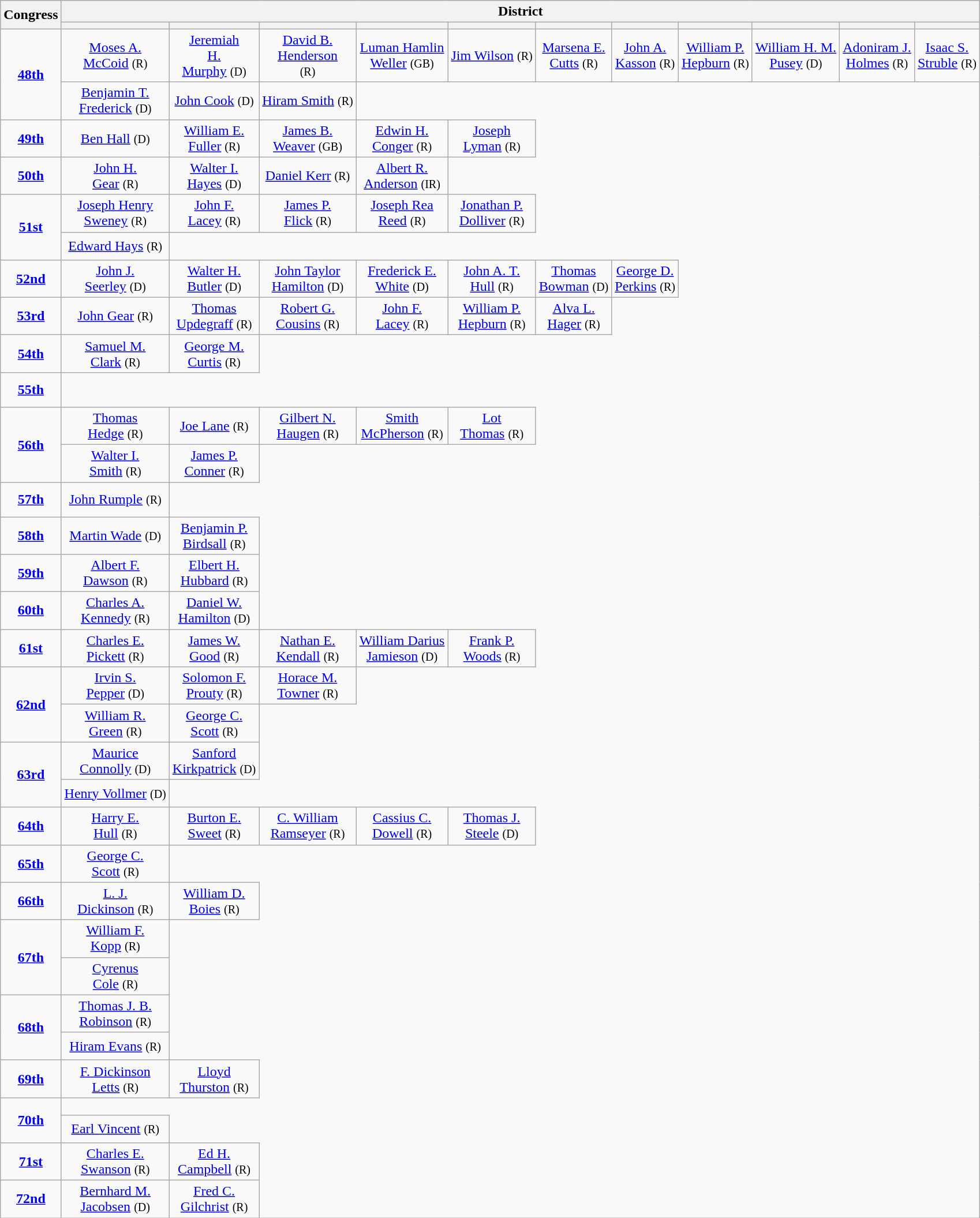<table class="wikitable sticky-header-multi sortable" style="text-align:center">
<tr>
<th rowspan=2 class=unsortable>Congress</th>
<th colspan=11>District</th>
</tr>
<tr>
<th class=unsortable></th>
<th class=unsortable></th>
<th class=unsortable></th>
<th class=unsortable></th>
<th class=unsortable></th>
<th class=unsortable></th>
<th class=unsortable></th>
<th class=unsortable></th>
<th class=unsortable></th>
<th class=unsortable></th>
<th class=unsortable></th>
</tr>
<tr style="height:2em">
<td rowspan=2><strong><a href='#'>48th</a></strong> </td>
<td><a href='#'>Moses A.<br>McCoid</a> <small>(R)</small></td>
<td><a href='#'>Jeremiah<br>H.<br>Murphy</a> <small>(D)</small></td>
<td><a href='#'>David B.<br>Henderson</a><br><small>(R)</small></td>
<td><a href='#'>Luman Hamlin<br>Weller</a> <small>(GB)</small></td>
<td><a href='#'>Jim Wilson</a> <small>(R)</small></td>
<td><a href='#'>Marsena E.<br>Cutts</a> <small>(R)</small></td>
<td><a href='#'>John A.<br>Kasson</a> <small>(R)</small></td>
<td><a href='#'>William P.<br>Hepburn</a> <small>(R)</small></td>
<td><a href='#'>William H. M.<br>Pusey</a> <small>(D)</small></td>
<td><a href='#'>Adoniram J.<br>Holmes</a> <small>(R)</small></td>
<td><a href='#'>Isaac S.<br>Struble</a> <small>(R)</small></td>
</tr>
<tr style="height:2em">
<td><a href='#'>Benjamin T.<br>Frederick</a> <small>(D)</small></td>
<td><a href='#'>John Cook</a> <small>(D)</small></td>
<td><a href='#'>Hiram Smith</a> <small>(R)</small></td>
</tr>
<tr style="height:2.5em">
<td><strong><a href='#'>49th</a></strong> </td>
<td><a href='#'>Ben Hall</a> <small>(D)</small></td>
<td><a href='#'>William E.<br>Fuller</a> <small>(R)</small></td>
<td><a href='#'>James B.<br>Weaver</a> <small>(GB)</small></td>
<td><a href='#'>Edwin H.<br>Conger</a> <small>(R)</small></td>
<td><a href='#'>Joseph<br>Lyman</a> <small>(R)</small></td>
</tr>
<tr style="height:2.5em">
<td><strong><a href='#'>50th</a></strong> </td>
<td><a href='#'>John H.<br>Gear</a> <small>(R)</small></td>
<td><a href='#'>Walter I.<br>Hayes</a> <small>(D)</small></td>
<td><a href='#'>Daniel Kerr</a> <small>(R)</small></td>
<td><a href='#'>Albert R.<br>Anderson</a> <small>(IR)</small></td>
</tr>
<tr style="height:1.25em">
<td rowspan=2><strong><a href='#'>51st</a></strong> </td>
<td><a href='#'>Joseph Henry<br>Sweney</a> <small>(R)</small></td>
<td><a href='#'>John F.<br>Lacey</a> <small>(R)</small></td>
<td><a href='#'>James P.<br>Flick</a> <small>(R)</small></td>
<td><a href='#'>Joseph Rea<br>Reed</a> <small>(R)</small></td>
<td><a href='#'>Jonathan P.<br>Dolliver</a> <small>(R)</small></td>
</tr>
<tr style="height:2em">
<td><a href='#'>Edward Hays</a> <small>(R)</small></td>
</tr>
<tr style="height:2.5em">
<td><strong><a href='#'>52nd</a></strong> </td>
<td><a href='#'>John J.<br>Seerley</a> <small>(D)</small></td>
<td><a href='#'>Walter H.<br>Butler</a> <small>(D)</small></td>
<td><a href='#'>John Taylor<br>Hamilton</a> <small>(D)</small></td>
<td><a href='#'>Frederick E.<br>White</a> <small>(D)</small></td>
<td><a href='#'>John A. T.<br>Hull</a> <small>(R)</small></td>
<td><a href='#'>Thomas<br>Bowman</a> <small>(D)</small></td>
<td><a href='#'>George D.<br>Perkins</a> <small>(R)</small></td>
</tr>
<tr style="height:2.5em">
<td><strong><a href='#'>53rd</a></strong> </td>
<td><a href='#'>John Gear</a> <small>(R)</small></td>
<td><a href='#'>Thomas<br>Updegraff</a> <small>(R)</small></td>
<td><a href='#'>Robert G.<br>Cousins</a> <small>(R)</small></td>
<td><a href='#'>John F.<br>Lacey</a> <small>(R)</small></td>
<td><a href='#'>William P.<br>Hepburn</a> <small>(R)</small></td>
<td><a href='#'>Alva L.<br>Hager</a> <small>(R)</small></td>
</tr>
<tr style="height:2.5em">
<td><strong><a href='#'>54th</a></strong> </td>
<td><a href='#'>Samuel M.<br>Clark</a> <small>(R)</small></td>
<td><a href='#'>George M.<br>Curtis</a> <small>(R)</small></td>
</tr>
<tr style="height:2.5em">
<td><strong><a href='#'>55th</a></strong> </td>
</tr>
<tr style="height:2em">
<td rowspan=2><strong><a href='#'>56th</a></strong> </td>
<td><a href='#'>Thomas<br>Hedge</a> <small>(R)</small></td>
<td><a href='#'>Joe Lane</a> <small>(R)</small></td>
<td><a href='#'>Gilbert N.<br>Haugen</a> <small>(R)</small></td>
<td><a href='#'>Smith<br>McPherson</a> <small>(R)</small></td>
<td><a href='#'>Lot<br>Thomas</a> <small>(R)</small></td>
</tr>
<tr style="height:1.25em">
<td><a href='#'>Walter I.<br>Smith</a> <small>(R)</small></td>
<td><a href='#'>James P.<br>Conner</a> <small>(R)</small></td>
</tr>
<tr style="height:2.5em">
<td><strong><a href='#'>57th</a></strong> </td>
<td><a href='#'>John Rumple</a> <small>(R)</small></td>
</tr>
<tr style="height:2.5em">
<td><strong><a href='#'>58th</a></strong> </td>
<td><a href='#'>Martin Wade</a> <small>(D)</small></td>
<td><a href='#'>Benjamin P.<br>Birdsall</a> <small>(R)</small></td>
</tr>
<tr style="height:2.5em">
<td><strong><a href='#'>59th</a></strong> </td>
<td><a href='#'>Albert F.<br>Dawson</a> <small>(R)</small></td>
<td><a href='#'>Elbert H.<br>Hubbard</a> <small>(R)</small></td>
</tr>
<tr style="height:2.5em">
<td><strong><a href='#'>60th</a></strong> </td>
<td><a href='#'>Charles A.<br>Kennedy</a> <small>(R)</small></td>
<td><a href='#'>Daniel W.<br>Hamilton</a> <small>(D)</small></td>
</tr>
<tr style="height:2.5em">
<td><strong><a href='#'>61st</a></strong> </td>
<td><a href='#'>Charles E.<br>Pickett</a> <small>(R)</small></td>
<td><a href='#'>James W.<br>Good</a> <small>(R)</small></td>
<td><a href='#'>Nathan E.<br>Kendall</a> <small>(R)</small></td>
<td><a href='#'>William Darius<br>Jamieson</a> <small>(D)</small></td>
<td><a href='#'>Frank P.<br>Woods</a> <small>(R)</small></td>
</tr>
<tr style="height:1.25em">
<td rowspan=2><strong><a href='#'>62nd</a></strong> </td>
<td><a href='#'>Irvin S.<br>Pepper</a> <small>(D)</small></td>
<td><a href='#'>Solomon F.<br>Prouty</a> <small>(R)</small></td>
<td><a href='#'>Horace M.<br>Towner</a> <small>(R)</small></td>
</tr>
<tr style="height:1.25em">
<td><a href='#'>William R.<br>Green</a> <small>(R)</small></td>
<td><a href='#'>George C.<br>Scott</a> <small>(R)</small></td>
</tr>
<tr style="height:1.25em">
<td rowspan=2><strong><a href='#'>63rd</a></strong> </td>
<td><a href='#'>Maurice<br>Connolly</a> <small>(D)</small></td>
<td><a href='#'>Sanford<br>Kirkpatrick</a> <small>(D)</small></td>
</tr>
<tr style="height:2em">
<td><a href='#'>Henry Vollmer</a> <small>(D)</small></td>
</tr>
<tr style="height:2.5em">
<td><strong><a href='#'>64th</a></strong> </td>
<td><a href='#'>Harry E.<br>Hull</a> <small>(R)</small></td>
<td><a href='#'>Burton E.<br>Sweet</a> <small>(R)</small></td>
<td><a href='#'>C. William<br>Ramseyer</a> <small>(R)</small></td>
<td><a href='#'>Cassius C.<br>Dowell</a> <small>(R)</small></td>
<td><a href='#'>Thomas J.<br>Steele</a> <small>(D)</small></td>
</tr>
<tr style="height:2.5em">
<td><strong><a href='#'>65th</a></strong> </td>
<td><a href='#'>George C.<br>Scott</a> <small>(R)</small></td>
</tr>
<tr style="height:2.5em">
<td><strong><a href='#'>66th</a></strong> </td>
<td><a href='#'>L. J.<br>Dickinson</a> <small>(R)</small></td>
<td><a href='#'>William D.<br>Boies</a> <small>(R)</small></td>
</tr>
<tr style="height:1.25em">
<td rowspan=2><strong><a href='#'>67th</a></strong> </td>
<td><a href='#'>William F.<br>Kopp</a> <small>(R)</small></td>
</tr>
<tr style="height:1.25em">
<td><a href='#'>Cyrenus<br>Cole</a> <small>(R)</small></td>
</tr>
<tr style="height:1.25em">
<td rowspan=2><strong><a href='#'>68th</a></strong> </td>
<td><a href='#'>Thomas J. B.<br>Robinson</a> <small>(R)</small></td>
</tr>
<tr style="height:2em">
<td><a href='#'>Hiram Evans</a> <small>(R)</small></td>
</tr>
<tr style="height:2.5em">
<td><strong><a href='#'>69th</a></strong> </td>
<td><a href='#'>F. Dickinson<br>Letts</a> <small>(R)</small></td>
<td><a href='#'>Lloyd<br>Thurston</a> <small>(R)</small></td>
</tr>
<tr style="height:1.25em">
<td rowspan=2><strong><a href='#'>70th</a></strong> </td>
</tr>
<tr style="height:2em">
<td><a href='#'>Earl Vincent</a> <small>(R)</small></td>
</tr>
<tr style="height:2.5em">
<td><strong><a href='#'>71st</a></strong> </td>
<td><a href='#'>Charles E.<br>Swanson</a> <small>(R)</small></td>
<td><a href='#'>Ed H.<br>Campbell</a> <small>(R)</small></td>
</tr>
<tr style="height:2.5em">
<td><strong><a href='#'>72nd</a></strong> </td>
<td><a href='#'>Bernhard M.<br>Jacobsen</a> <small>(D)</small></td>
<td><a href='#'>Fred C.<br>Gilchrist</a> <small>(R)</small></td>
</tr>
</table>
